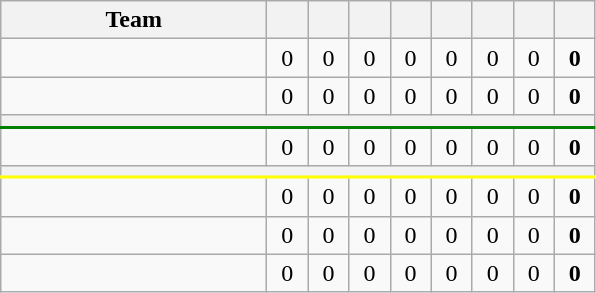<table class=wikitable style="text-align:center">
<tr>
<th width=170>Team</th>
<th width=20></th>
<th width=20></th>
<th width=20></th>
<th width=20></th>
<th width=20></th>
<th width=20></th>
<th width=20></th>
<th width=20></th>
</tr>
<tr>
<td align=left></td>
<td>0</td>
<td>0</td>
<td>0</td>
<td>0</td>
<td>0</td>
<td>0</td>
<td>0</td>
<td><strong>0</strong></td>
</tr>
<tr>
<td align=left></td>
<td>0</td>
<td>0</td>
<td>0</td>
<td>0</td>
<td>0</td>
<td>0</td>
<td>0</td>
<td><strong>0</strong></td>
</tr>
<tr>
<th colspan=9 style="border-bottom:2px solid green"></th>
</tr>
<tr>
<td align=left></td>
<td>0</td>
<td>0</td>
<td>0</td>
<td>0</td>
<td>0</td>
<td>0</td>
<td>0</td>
<td><strong>0</strong></td>
</tr>
<tr>
<th colspan=9 style="border-bottom:2px solid yellow"></th>
</tr>
<tr>
<td align=left></td>
<td>0</td>
<td>0</td>
<td>0</td>
<td>0</td>
<td>0</td>
<td>0</td>
<td>0</td>
<td><strong>0</strong></td>
</tr>
<tr>
<td align=left></td>
<td>0</td>
<td>0</td>
<td>0</td>
<td>0</td>
<td>0</td>
<td>0</td>
<td>0</td>
<td><strong>0</strong></td>
</tr>
<tr>
<td align=left></td>
<td>0</td>
<td>0</td>
<td>0</td>
<td>0</td>
<td>0</td>
<td>0</td>
<td>0</td>
<td><strong>0</strong></td>
</tr>
</table>
